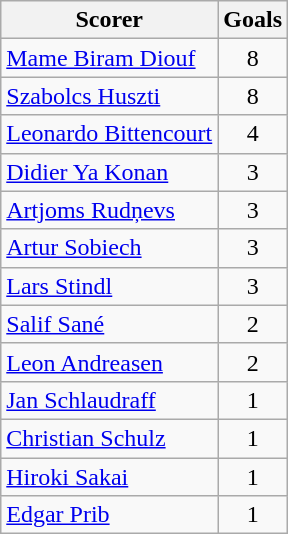<table class="wikitable">
<tr>
<th>Scorer</th>
<th>Goals</th>
</tr>
<tr>
<td> <a href='#'>Mame Biram Diouf</a></td>
<td align=center>8</td>
</tr>
<tr>
<td> <a href='#'>Szabolcs Huszti</a></td>
<td align=center>8</td>
</tr>
<tr>
<td> <a href='#'>Leonardo Bittencourt</a></td>
<td align=center>4</td>
</tr>
<tr>
<td> <a href='#'>Didier Ya Konan</a></td>
<td align=center>3</td>
</tr>
<tr>
<td> <a href='#'>Artjoms Rudņevs</a></td>
<td align=center>3</td>
</tr>
<tr>
<td> <a href='#'>Artur Sobiech</a></td>
<td align=center>3</td>
</tr>
<tr>
<td> <a href='#'>Lars Stindl</a></td>
<td align=center>3</td>
</tr>
<tr>
<td> <a href='#'>Salif Sané</a></td>
<td align=center>2</td>
</tr>
<tr>
<td> <a href='#'>Leon Andreasen</a></td>
<td align=center>2</td>
</tr>
<tr>
<td> <a href='#'>Jan Schlaudraff</a></td>
<td align=center>1</td>
</tr>
<tr>
<td> <a href='#'>Christian Schulz</a></td>
<td align=center>1</td>
</tr>
<tr>
<td> <a href='#'>Hiroki Sakai</a></td>
<td align=center>1</td>
</tr>
<tr>
<td> <a href='#'>Edgar Prib</a></td>
<td align=center>1</td>
</tr>
</table>
